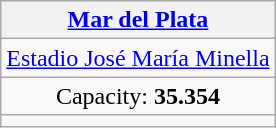<table class="wikitable" style="text-align:center">
<tr>
<th><a href='#'>Mar del Plata</a></th>
</tr>
<tr>
<td><a href='#'>Estadio José María Minella</a></td>
</tr>
<tr>
<td>Capacity: <strong>35.354</strong></td>
</tr>
<tr>
<td></td>
</tr>
</table>
